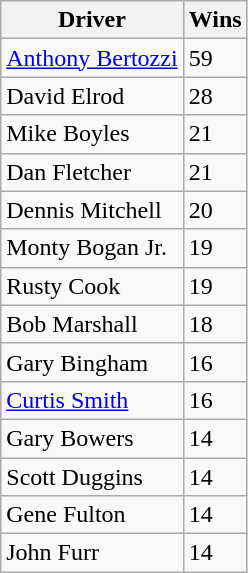<table class="wikitable">
<tr>
<th>Driver</th>
<th>Wins</th>
</tr>
<tr>
<td><a href='#'>Anthony Bertozzi</a></td>
<td>59</td>
</tr>
<tr>
<td>David Elrod</td>
<td>28</td>
</tr>
<tr>
<td>Mike Boyles</td>
<td>21</td>
</tr>
<tr>
<td>Dan Fletcher</td>
<td>21</td>
</tr>
<tr>
<td>Dennis Mitchell</td>
<td>20</td>
</tr>
<tr>
<td>Monty Bogan Jr.</td>
<td>19</td>
</tr>
<tr>
<td>Rusty Cook</td>
<td>19</td>
</tr>
<tr>
<td>Bob Marshall</td>
<td>18</td>
</tr>
<tr>
<td>Gary Bingham</td>
<td>16</td>
</tr>
<tr>
<td><a href='#'>Curtis Smith</a></td>
<td>16</td>
</tr>
<tr>
<td>Gary Bowers</td>
<td>14</td>
</tr>
<tr>
<td>Scott Duggins</td>
<td>14</td>
</tr>
<tr>
<td>Gene Fulton</td>
<td>14</td>
</tr>
<tr>
<td>John Furr</td>
<td>14</td>
</tr>
</table>
